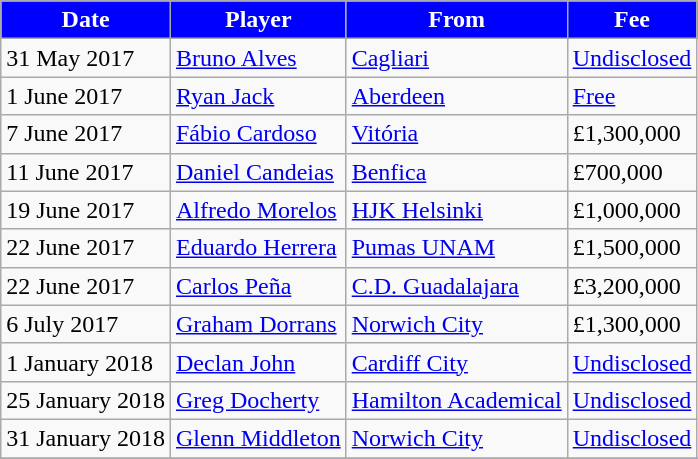<table class="wikitable sortable">
<tr>
<th style="background:#00f; color:white;">Date</th>
<th style="background:#00f; color:white;">Player</th>
<th style="background:#00f; color:white;">From</th>
<th style="background:#00f; color:white;">Fee</th>
</tr>
<tr>
<td>31 May 2017</td>
<td style="text-align:left;"> <a href='#'>Bruno Alves</a></td>
<td style="text-align:left;"> <a href='#'>Cagliari</a></td>
<td><a href='#'>Undisclosed</a></td>
</tr>
<tr>
<td>1 June 2017</td>
<td style="text-align:left;"> <a href='#'>Ryan Jack</a></td>
<td style="text-align:left;"> <a href='#'>Aberdeen</a></td>
<td><a href='#'>Free</a></td>
</tr>
<tr>
<td>7 June 2017</td>
<td style="text-align:left;"> <a href='#'>Fábio Cardoso</a></td>
<td style="text-align:left;"> <a href='#'>Vitória</a></td>
<td>£1,300,000</td>
</tr>
<tr>
<td>11 June 2017</td>
<td style="text-align:left;"> <a href='#'>Daniel Candeias</a></td>
<td style="text-align:left;"> <a href='#'>Benfica</a></td>
<td>£700,000</td>
</tr>
<tr>
<td>19 June 2017</td>
<td style="text-align:left;"> <a href='#'>Alfredo Morelos</a></td>
<td style="text-align:left;"> <a href='#'>HJK Helsinki</a></td>
<td>£1,000,000</td>
</tr>
<tr>
<td>22 June 2017</td>
<td style="text-align:left;"> <a href='#'>Eduardo Herrera</a></td>
<td style="text-align:left;"> <a href='#'>Pumas UNAM</a></td>
<td>£1,500,000</td>
</tr>
<tr>
<td>22 June 2017</td>
<td style="text-align:left;"> <a href='#'>Carlos Peña</a></td>
<td style="text-align:left;"> <a href='#'>C.D. Guadalajara</a></td>
<td>£3,200,000</td>
</tr>
<tr>
<td>6 July 2017</td>
<td style="text-align:left;"> <a href='#'>Graham Dorrans</a></td>
<td style="text-align:left;"> <a href='#'>Norwich City</a></td>
<td>£1,300,000</td>
</tr>
<tr>
<td>1 January 2018</td>
<td style="text-align:left;"> <a href='#'>Declan John</a></td>
<td style="text-align:left;"> <a href='#'>Cardiff City</a></td>
<td><a href='#'>Undisclosed</a></td>
</tr>
<tr>
<td>25 January 2018</td>
<td style="text-align:left;"> <a href='#'>Greg Docherty</a></td>
<td style="text-align:left;"> <a href='#'>Hamilton Academical</a></td>
<td><a href='#'>Undisclosed</a></td>
</tr>
<tr>
<td>31 January 2018</td>
<td style="text-align:left;"> <a href='#'>Glenn Middleton</a></td>
<td style="text-align:left;"> <a href='#'>Norwich City</a></td>
<td><a href='#'>Undisclosed</a></td>
</tr>
<tr>
</tr>
</table>
